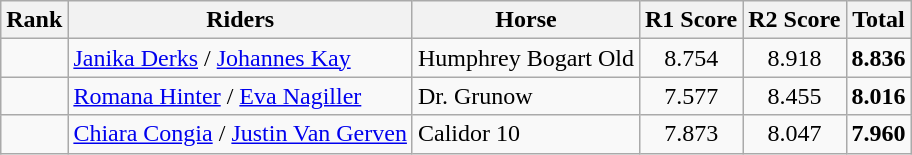<table class="wikitable sortable" style="text-align:center">
<tr>
<th>Rank</th>
<th>Riders</th>
<th>Horse</th>
<th>R1 Score</th>
<th>R2 Score</th>
<th>Total</th>
</tr>
<tr>
<td></td>
<td align="left"> <a href='#'>Janika Derks</a> / <a href='#'>Johannes Kay</a></td>
<td align="left">Humphrey Bogart Old</td>
<td>8.754</td>
<td>8.918</td>
<td><strong>8.836</strong></td>
</tr>
<tr>
<td></td>
<td align="left"> <a href='#'>Romana Hinter</a> / <a href='#'>Eva Nagiller</a></td>
<td align="left">Dr. Grunow</td>
<td>7.577</td>
<td>8.455</td>
<td><strong>8.016</strong></td>
</tr>
<tr>
<td></td>
<td align="left"> <a href='#'>Chiara Congia</a> / <a href='#'>Justin Van Gerven</a></td>
<td align="left">Calidor 10</td>
<td>7.873</td>
<td>8.047</td>
<td><strong>7.960</strong></td>
</tr>
</table>
